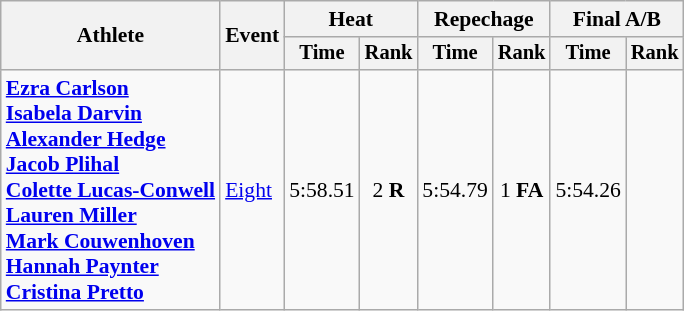<table class=wikitable style=font-size:90%>
<tr>
<th rowspan=2>Athlete</th>
<th rowspan=2>Event</th>
<th colspan=2>Heat</th>
<th colspan=2>Repechage</th>
<th colspan=2>Final A/B</th>
</tr>
<tr style=font-size:95%>
<th>Time</th>
<th>Rank</th>
<th>Time</th>
<th>Rank</th>
<th>Time</th>
<th>Rank</th>
</tr>
<tr align=center>
<td align=left><strong><a href='#'>Ezra Carlson</a><br><a href='#'>Isabela Darvin</a><br><a href='#'>Alexander Hedge</a><br><a href='#'>Jacob Plihal</a><br><a href='#'>Colette Lucas-Conwell</a><br><a href='#'>Lauren Miller</a><br><a href='#'>Mark Couwenhoven</a><br><a href='#'>Hannah Paynter</a><br><a href='#'>Cristina Pretto</a></strong></td>
<td align=left><a href='#'>Eight</a></td>
<td>5:58.51</td>
<td>2 <strong>R</strong></td>
<td>5:54.79</td>
<td>1 <strong>FA</strong></td>
<td>5:54.26</td>
<td></td>
</tr>
</table>
